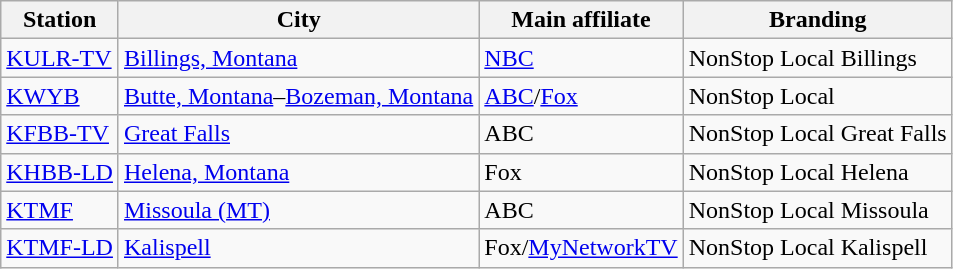<table class="wikitable">
<tr>
<th>Station</th>
<th>City</th>
<th>Main affiliate</th>
<th>Branding</th>
</tr>
<tr>
<td><a href='#'>KULR-TV</a></td>
<td><a href='#'>Billings, Montana</a></td>
<td><a href='#'>NBC</a></td>
<td>NonStop Local Billings</td>
</tr>
<tr>
<td><a href='#'>KWYB</a></td>
<td><a href='#'>Butte, Montana</a>–<a href='#'>Bozeman, Montana</a></td>
<td><a href='#'>ABC</a>/<a href='#'>Fox</a></td>
<td>NonStop Local</td>
</tr>
<tr>
<td><a href='#'>KFBB-TV</a></td>
<td><a href='#'>Great Falls</a></td>
<td>ABC</td>
<td>NonStop Local Great Falls</td>
</tr>
<tr>
<td><a href='#'>KHBB-LD</a></td>
<td><a href='#'>Helena, Montana</a></td>
<td>Fox</td>
<td>NonStop Local Helena</td>
</tr>
<tr>
<td><a href='#'>KTMF</a></td>
<td><a href='#'>Missoula (MT)</a></td>
<td>ABC</td>
<td>NonStop Local Missoula</td>
</tr>
<tr>
<td><a href='#'>KTMF-LD</a></td>
<td><a href='#'>Kalispell</a></td>
<td>Fox/<a href='#'>MyNetworkTV</a></td>
<td>NonStop Local Kalispell</td>
</tr>
</table>
